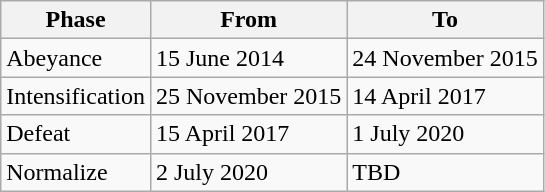<table class="wikitable">
<tr>
<th>Phase</th>
<th>From</th>
<th>To</th>
</tr>
<tr>
<td>Abeyance</td>
<td>15 June 2014</td>
<td>24 November 2015</td>
</tr>
<tr>
<td>Intensification</td>
<td>25 November 2015</td>
<td>14 April 2017</td>
</tr>
<tr>
<td>Defeat</td>
<td>15 April 2017</td>
<td>1 July 2020</td>
</tr>
<tr>
<td>Normalize</td>
<td>2 July 2020</td>
<td>TBD</td>
</tr>
</table>
